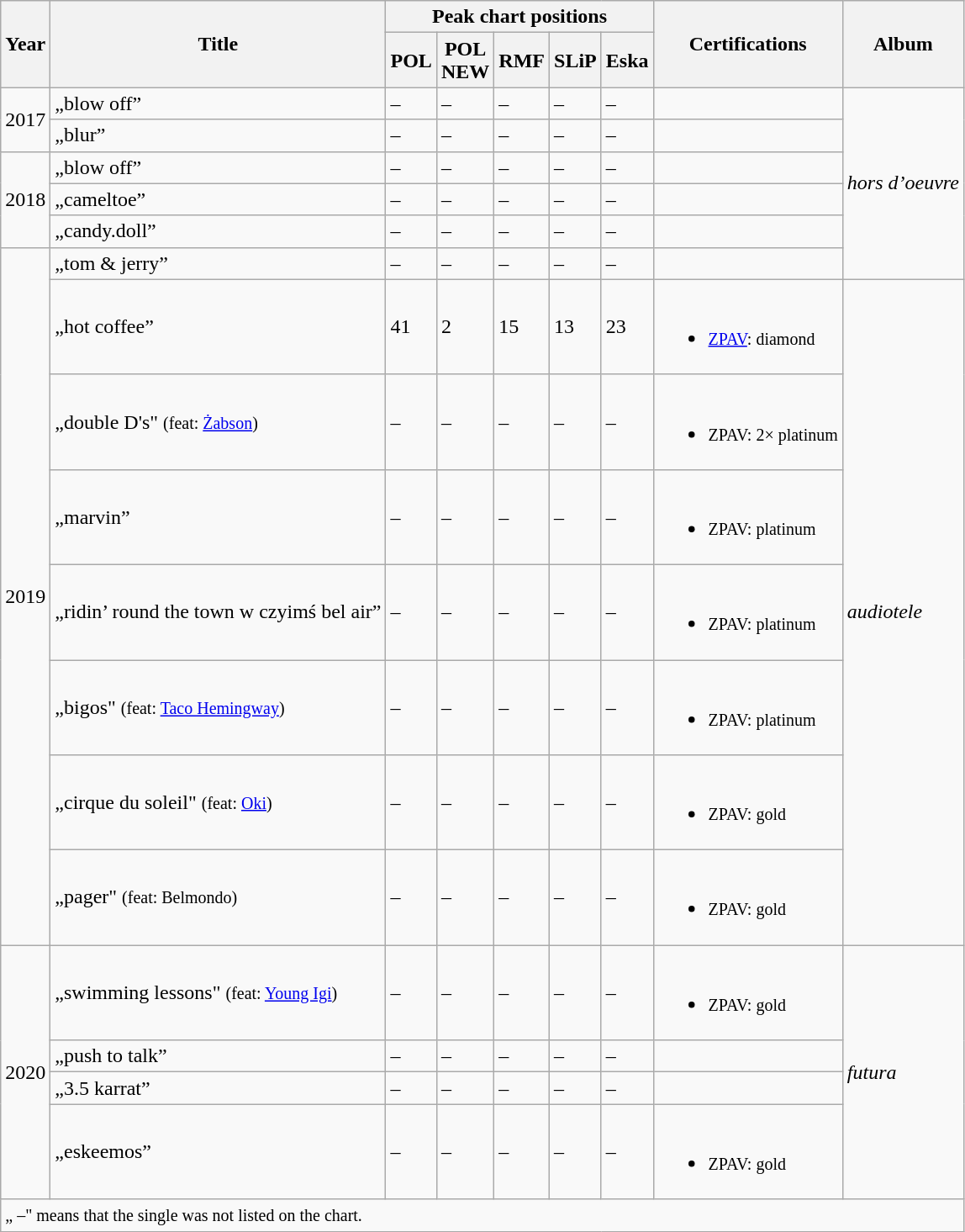<table class="wikitable">
<tr>
<th rowspan="2">Year</th>
<th rowspan="2"><strong>Title</strong></th>
<th colspan="5"><strong>Peak chart positions</strong></th>
<th rowspan="2">Certifications</th>
<th rowspan="2">Album</th>
</tr>
<tr>
<th>POL<br></th>
<th>POL<br>NEW
</th>
<th>RMF<br></th>
<th>SLiP<br></th>
<th>Eska<br></th>
</tr>
<tr>
<td rowspan="2">2017</td>
<td>„blow off”</td>
<td>–</td>
<td>–</td>
<td>–</td>
<td>–</td>
<td>–</td>
<td></td>
<td rowspan="6"><em>hors d’oeuvre</em></td>
</tr>
<tr>
<td>„blur”</td>
<td>–</td>
<td>–</td>
<td>–</td>
<td>–</td>
<td>–</td>
<td></td>
</tr>
<tr>
<td rowspan="3">2018</td>
<td>„blow off”</td>
<td>–</td>
<td>–</td>
<td>–</td>
<td>–</td>
<td>–</td>
<td></td>
</tr>
<tr>
<td>„cameltoe”</td>
<td>–</td>
<td>–</td>
<td>–</td>
<td>–</td>
<td>–</td>
<td></td>
</tr>
<tr>
<td>„candy.doll”</td>
<td>–</td>
<td>–</td>
<td>–</td>
<td>–</td>
<td>–</td>
<td></td>
</tr>
<tr>
<td rowspan="8">2019</td>
<td>„tom & jerry”</td>
<td>–</td>
<td>–</td>
<td>–</td>
<td>–</td>
<td>–</td>
<td></td>
</tr>
<tr>
<td>„hot coffee”</td>
<td>41</td>
<td>2</td>
<td>15</td>
<td>13</td>
<td>23</td>
<td><br><ul><li><small><a href='#'>ZPAV</a>: diamond</small></li></ul></td>
<td rowspan="7"><em>audiotele</em></td>
</tr>
<tr>
<td>„double D's" <small>(feat: <a href='#'>Żabson</a>)</small></td>
<td>–</td>
<td>–</td>
<td>–</td>
<td>–</td>
<td>–</td>
<td><br><ul><li><small>ZPAV: 2× platinum</small></li></ul></td>
</tr>
<tr>
<td>„marvin”</td>
<td>–</td>
<td>–</td>
<td>–</td>
<td>–</td>
<td>–</td>
<td><br><ul><li><small>ZPAV: platinum</small></li></ul></td>
</tr>
<tr>
<td>„ridin’ round the town w czyimś bel air”</td>
<td>–</td>
<td>–</td>
<td>–</td>
<td>–</td>
<td>–</td>
<td><br><ul><li><small>ZPAV: platinum</small></li></ul></td>
</tr>
<tr>
<td>„bigos" <small>(feat: <a href='#'>Taco Hemingway</a>)</small></td>
<td>–</td>
<td>–</td>
<td>–</td>
<td>–</td>
<td>–</td>
<td><br><ul><li><small>ZPAV: platinum</small></li></ul></td>
</tr>
<tr>
<td>„cirque du soleil" <small>(feat: <a href='#'>Oki</a>)</small></td>
<td>–</td>
<td>–</td>
<td>–</td>
<td>–</td>
<td>–</td>
<td><br><ul><li><small>ZPAV: gold</small></li></ul></td>
</tr>
<tr>
<td>„pager" <small>(feat: Belmondo)</small></td>
<td>–</td>
<td>–</td>
<td>–</td>
<td>–</td>
<td>–</td>
<td><br><ul><li><small>ZPAV: gold</small></li></ul></td>
</tr>
<tr>
<td rowspan="4">2020</td>
<td>„swimming lessons" <small>(feat: <a href='#'>Young Igi</a>)</small></td>
<td>–</td>
<td>–</td>
<td>–</td>
<td>–</td>
<td>–</td>
<td><br><ul><li><small>ZPAV: gold</small></li></ul></td>
<td rowspan="4"><em>futura</em></td>
</tr>
<tr>
<td>„push to talk”</td>
<td>–</td>
<td>–</td>
<td>–</td>
<td>–</td>
<td>–</td>
<td></td>
</tr>
<tr>
<td>„3.5 karrat”</td>
<td>–</td>
<td>–</td>
<td>–</td>
<td>–</td>
<td>–</td>
<td></td>
</tr>
<tr>
<td>„eskeemos”</td>
<td>–</td>
<td>–</td>
<td>–</td>
<td>–</td>
<td>–</td>
<td><br><ul><li><small>ZPAV: gold</small></li></ul></td>
</tr>
<tr>
<td colspan="9"><small>„ –" means that the single was not listed on the chart.</small></td>
</tr>
</table>
